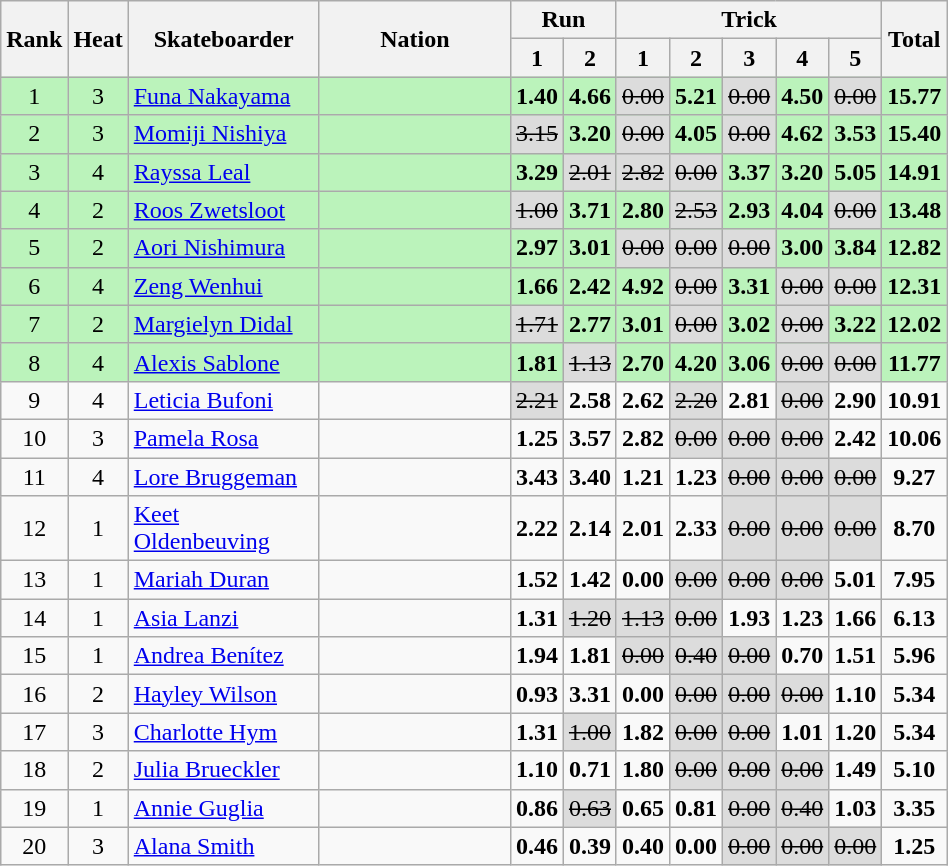<table class="wikitable sortable" style="text-align:center">
<tr>
<th rowspan="2" width="30">Rank</th>
<th rowspan="2" width="30">Heat</th>
<th rowspan="2" width="120">Skateboarder</th>
<th rowspan="2" width="120">Nation</th>
<th colspan="2">Run</th>
<th colspan="5">Trick</th>
<th rowspan="2" width="30">Total</th>
</tr>
<tr>
<th width="20">1</th>
<th width="20">2</th>
<th width="20">1</th>
<th width="20">2</th>
<th width="20">3</th>
<th width="20">4</th>
<th width="20">5</th>
</tr>
<tr bgcolor="bbf3bb">
<td>1</td>
<td>3</td>
<td align="left"><a href='#'>Funa Nakayama</a></td>
<td align="left"></td>
<td><strong>1.40</strong></td>
<td><strong>4.66</strong></td>
<td bgcolor="gainsboro"><s>0.00</s></td>
<td><strong>5.21</strong></td>
<td bgcolor="gainsboro"><s>0.00</s></td>
<td><strong>4.50</strong></td>
<td bgcolor="gainsboro"><s>0.00</s></td>
<td><strong>15.77</strong></td>
</tr>
<tr bgcolor="bbf3bb">
<td>2</td>
<td>3</td>
<td align="left"><a href='#'>Momiji Nishiya</a></td>
<td align="left"></td>
<td bgcolor="gainsboro"><s>3.15</s></td>
<td><strong>3.20</strong></td>
<td bgcolor="gainsboro"><s>0.00</s></td>
<td><strong>4.05</strong></td>
<td bgcolor="gainsboro"><s>0.00</s></td>
<td><strong>4.62</strong></td>
<td><strong>3.53</strong></td>
<td><strong>15.40</strong></td>
</tr>
<tr bgcolor="bbf3bb">
<td>3</td>
<td>4</td>
<td align="left"><a href='#'>Rayssa Leal</a></td>
<td align="left"></td>
<td><strong>3.29</strong></td>
<td bgcolor="gainsboro"><s>2.01</s></td>
<td bgcolor="gainsboro"><s>2.82</s></td>
<td bgcolor="gainsboro"><s>0.00</s></td>
<td><strong>3.37</strong></td>
<td><strong>3.20</strong></td>
<td><strong>5.05</strong></td>
<td><strong>14.91</strong></td>
</tr>
<tr bgcolor="bbf3bb">
<td>4</td>
<td>2</td>
<td align="left"><a href='#'>Roos Zwetsloot</a></td>
<td align="left"></td>
<td bgcolor="gainsboro"><s>1.00</s></td>
<td><strong>3.71</strong></td>
<td><strong>2.80</strong></td>
<td bgcolor="gainsboro"><s>2.53</s></td>
<td><strong>2.93</strong></td>
<td><strong>4.04</strong></td>
<td bgcolor="gainsboro"><s>0.00</s></td>
<td><strong>13.48</strong></td>
</tr>
<tr bgcolor="bbf3bb">
<td>5</td>
<td>2</td>
<td align="left"><a href='#'>Aori Nishimura</a></td>
<td align="left"></td>
<td><strong>2.97</strong></td>
<td><strong>3.01</strong></td>
<td bgcolor="gainsboro"><s>0.00</s></td>
<td bgcolor="gainsboro"><s>0.00</s></td>
<td bgcolor="gainsboro"><s>0.00</s></td>
<td><strong>3.00</strong></td>
<td><strong>3.84</strong></td>
<td><strong>12.82</strong></td>
</tr>
<tr bgcolor="bbf3bb">
<td>6</td>
<td>4</td>
<td align="left"><a href='#'>Zeng Wenhui</a></td>
<td align="left"></td>
<td><strong>1.66</strong></td>
<td><strong>2.42</strong></td>
<td><strong>4.92</strong></td>
<td bgcolor="gainsboro"><s>0.00</s></td>
<td><strong>3.31</strong></td>
<td bgcolor="gainsboro"><s>0.00</s></td>
<td bgcolor="gainsboro"><s>0.00</s></td>
<td><strong>12.31</strong></td>
</tr>
<tr bgcolor="bbf3bb">
<td>7</td>
<td>2</td>
<td align="left"><a href='#'>Margielyn Didal</a></td>
<td align="left"></td>
<td bgcolor="gainsboro"><s>1.71</s></td>
<td><strong>2.77</strong></td>
<td><strong>3.01</strong></td>
<td bgcolor="gainsboro"><s>0.00</s></td>
<td><strong>3.02</strong></td>
<td bgcolor="gainsboro"><s>0.00</s></td>
<td><strong>3.22</strong></td>
<td><strong>12.02</strong></td>
</tr>
<tr bgcolor="bbf3bb">
<td>8</td>
<td>4</td>
<td align="left"><a href='#'>Alexis Sablone</a></td>
<td align="left"></td>
<td><strong>1.81</strong></td>
<td bgcolor="gainsboro"><s>1.13</s></td>
<td><strong>2.70</strong></td>
<td><strong>4.20</strong></td>
<td><strong>3.06</strong></td>
<td bgcolor="gainsboro"><s>0.00</s></td>
<td bgcolor="gainsboro"><s>0.00</s></td>
<td><strong>11.77</strong></td>
</tr>
<tr>
<td>9</td>
<td>4</td>
<td align="left"><a href='#'>Leticia Bufoni</a></td>
<td align="left"></td>
<td bgcolor="gainsboro"><s>2.21</s></td>
<td><strong>2.58</strong></td>
<td><strong>2.62</strong></td>
<td bgcolor="gainsboro"><s>2.20</s></td>
<td><strong>2.81</strong></td>
<td bgcolor="gainsboro"><s>0.00</s></td>
<td><strong>2.90</strong></td>
<td><strong>10.91</strong></td>
</tr>
<tr>
<td>10</td>
<td>3</td>
<td align="left"><a href='#'>Pamela Rosa</a></td>
<td align="left"></td>
<td><strong>1.25</strong></td>
<td><strong>3.57</strong></td>
<td><strong>2.82</strong></td>
<td bgcolor="gainsboro"><s>0.00</s></td>
<td bgcolor="gainsboro"><s>0.00</s></td>
<td bgcolor="gainsboro"><s>0.00</s></td>
<td><strong>2.42</strong></td>
<td><strong>10.06</strong></td>
</tr>
<tr>
<td>11</td>
<td>4</td>
<td align="left"><a href='#'>Lore Bruggeman</a></td>
<td align="left"></td>
<td><strong>3.43</strong></td>
<td><strong>3.40</strong></td>
<td><strong>1.21</strong></td>
<td><strong>1.23</strong></td>
<td bgcolor="gainsboro"><s>0.00</s></td>
<td bgcolor="gainsboro"><s>0.00</s></td>
<td bgcolor="gainsboro"><s>0.00</s></td>
<td><strong>9.27</strong></td>
</tr>
<tr>
<td>12</td>
<td>1</td>
<td align="left"><a href='#'>Keet Oldenbeuving</a></td>
<td align="left"></td>
<td><strong>2.22</strong></td>
<td><strong>2.14</strong></td>
<td><strong>2.01</strong></td>
<td><strong>2.33</strong></td>
<td bgcolor="gainsboro"><s>0.00</s></td>
<td bgcolor="gainsboro"><s>0.00</s></td>
<td bgcolor="gainsboro"><s>0.00</s></td>
<td><strong>8.70</strong></td>
</tr>
<tr>
<td>13</td>
<td>1</td>
<td align="left"><a href='#'>Mariah Duran</a></td>
<td align="left"></td>
<td><strong>1.52</strong></td>
<td><strong>1.42</strong></td>
<td><strong>0.00</strong></td>
<td bgcolor="gainsboro"><s>0.00</s></td>
<td bgcolor="gainsboro"><s>0.00</s></td>
<td bgcolor="gainsboro"><s>0.00</s></td>
<td><strong>5.01</strong></td>
<td><strong>7.95</strong></td>
</tr>
<tr>
<td>14</td>
<td>1</td>
<td align="left"><a href='#'>Asia Lanzi</a></td>
<td align="left"></td>
<td><strong>1.31</strong></td>
<td bgcolor="gainsboro"><s>1.20</s></td>
<td bgcolor="gainsboro"><s>1.13</s></td>
<td bgcolor="gainsboro"><s>0.00</s></td>
<td><strong>1.93</strong></td>
<td><strong>1.23</strong></td>
<td><strong>1.66</strong></td>
<td><strong>6.13</strong></td>
</tr>
<tr>
<td>15</td>
<td>1</td>
<td align="left"><a href='#'>Andrea Benítez</a></td>
<td align="left"></td>
<td><strong>1.94</strong></td>
<td><strong>1.81</strong></td>
<td bgcolor="gainsboro"><s>0.00</s></td>
<td bgcolor="gainsboro"><s>0.40</s></td>
<td bgcolor="gainsboro"><s>0.00</s></td>
<td><strong>0.70</strong></td>
<td><strong>1.51</strong></td>
<td><strong>5.96</strong></td>
</tr>
<tr>
<td>16</td>
<td>2</td>
<td align="left"><a href='#'>Hayley Wilson</a></td>
<td align="left"></td>
<td><strong>0.93</strong></td>
<td><strong>3.31</strong></td>
<td><strong>0.00</strong></td>
<td bgcolor="gainsboro"><s>0.00</s></td>
<td bgcolor="gainsboro"><s>0.00</s></td>
<td bgcolor="gainsboro"><s>0.00</s></td>
<td><strong>1.10</strong></td>
<td><strong>5.34</strong></td>
</tr>
<tr>
<td>17</td>
<td>3</td>
<td align="left"><a href='#'>Charlotte Hym</a></td>
<td align="left"></td>
<td><strong>1.31</strong></td>
<td bgcolor="gainsboro"><s>1.00</s></td>
<td><strong>1.82</strong></td>
<td bgcolor="gainsboro"><s>0.00</s></td>
<td bgcolor="gainsboro"><s>0.00</s></td>
<td><strong>1.01</strong></td>
<td><strong>1.20</strong></td>
<td><strong>5.34</strong></td>
</tr>
<tr>
<td>18</td>
<td>2</td>
<td align="left"><a href='#'>Julia Brueckler</a></td>
<td align="left"></td>
<td><strong>1.10</strong></td>
<td><strong>0.71</strong></td>
<td><strong>1.80</strong></td>
<td bgcolor="gainsboro"><s>0.00</s></td>
<td bgcolor="gainsboro"><s>0.00</s></td>
<td bgcolor="gainsboro"><s>0.00</s></td>
<td><strong>1.49</strong></td>
<td><strong>5.10</strong></td>
</tr>
<tr>
<td>19</td>
<td>1</td>
<td align="left"><a href='#'>Annie Guglia</a></td>
<td align="left"></td>
<td><strong>0.86</strong></td>
<td bgcolor="gainsboro"><s>0.63</s></td>
<td><strong>0.65</strong></td>
<td><strong>0.81</strong></td>
<td bgcolor="gainsboro"><s>0.00</s></td>
<td bgcolor="gainsboro"><s>0.40</s></td>
<td><strong>1.03</strong></td>
<td><strong>3.35</strong></td>
</tr>
<tr>
<td>20</td>
<td>3</td>
<td align="left"><a href='#'>Alana Smith</a></td>
<td align="left"></td>
<td><strong>0.46</strong></td>
<td><strong>0.39</strong></td>
<td><strong>0.40</strong></td>
<td><strong>0.00</strong></td>
<td bgcolor="gainsboro"><s>0.00</s></td>
<td bgcolor="gainsboro"><s>0.00</s></td>
<td bgcolor="gainsboro"><s>0.00</s></td>
<td><strong>1.25</strong></td>
</tr>
</table>
